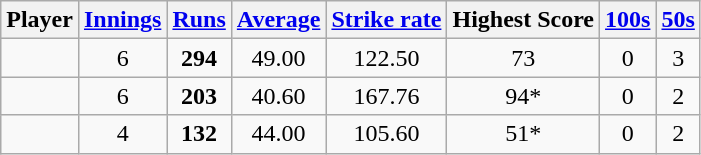<table class="wikitable sortable" style="text-align: center">
<tr>
<th>Player</th>
<th><a href='#'>Innings</a></th>
<th><a href='#'>Runs</a></th>
<th><a href='#'>Average</a></th>
<th><a href='#'>Strike rate</a></th>
<th>Highest Score</th>
<th><a href='#'>100s</a></th>
<th><a href='#'>50s</a></th>
</tr>
<tr>
<td></td>
<td>6</td>
<td><strong>294</strong></td>
<td>49.00</td>
<td>122.50</td>
<td>73</td>
<td>0</td>
<td>3</td>
</tr>
<tr>
<td></td>
<td>6</td>
<td><strong>203</strong></td>
<td>40.60</td>
<td>167.76</td>
<td>94*</td>
<td>0</td>
<td>2</td>
</tr>
<tr>
<td></td>
<td>4</td>
<td><strong>132</strong></td>
<td>44.00</td>
<td>105.60</td>
<td>51*</td>
<td>0</td>
<td>2</td>
</tr>
</table>
